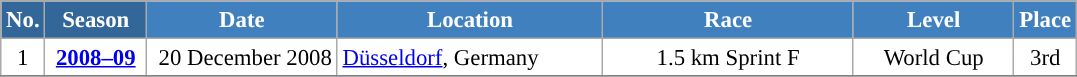<table class="wikitable sortable" style="font-size:95%; text-align:center; border:grey solid 1px; border-collapse:collapse; background:#ffffff;">
<tr style="background:#efefef;">
<th style="background-color:#369; color:white;">No.</th>
<th style="background-color:#369; color:white;">Season</th>
<th style="background-color:#4180be; color:white; width:120px;">Date</th>
<th style="background-color:#4180be; color:white; width:170px;">Location</th>
<th style="background-color:#4180be; color:white; width:160px;">Race</th>
<th style="background-color:#4180be; color:white; width:100px;">Level</th>
<th style="background-color:#4180be; color:white;">Place</th>
</tr>
<tr>
<td align=center>1</td>
<td rowspan=1 align=center><strong> <a href='#'>2008–09</a> </strong></td>
<td align=right>20 December 2008</td>
<td align=left> <a href='#'>Düsseldorf</a>, Germany</td>
<td>1.5 km Sprint F</td>
<td>World Cup</td>
<td>3rd</td>
</tr>
<tr>
</tr>
</table>
